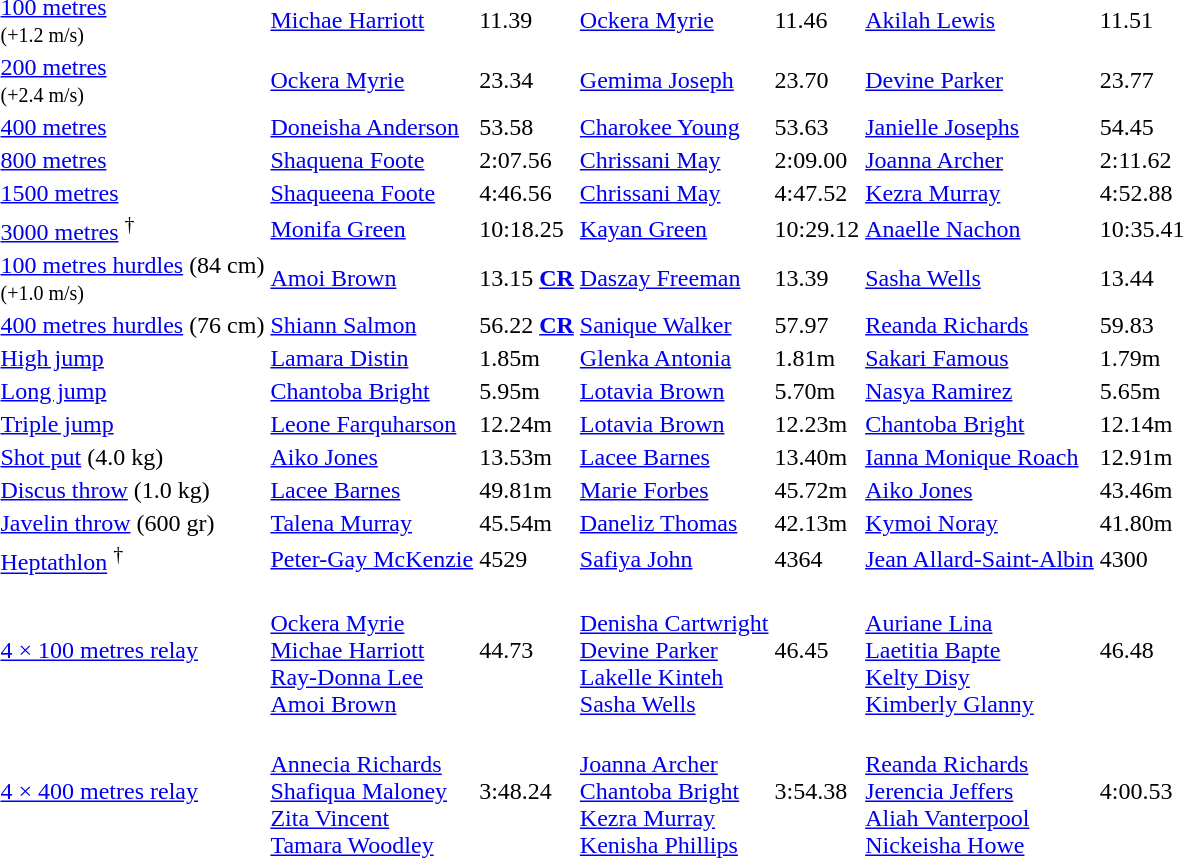<table>
<tr>
<td><a href='#'>100 metres</a> <br> <small>(+1.2 m/s)</small></td>
<td align=left><a href='#'>Michae Harriott</a> <br> </td>
<td>11.39</td>
<td align=left><a href='#'>Ockera Myrie</a> <br> </td>
<td>11.46</td>
<td align=left><a href='#'>Akilah Lewis</a> <br> </td>
<td>11.51</td>
</tr>
<tr>
<td><a href='#'>200 metres</a> <br> <small>(+2.4 m/s)</small></td>
<td align=left><a href='#'>Ockera Myrie</a> <br> </td>
<td>23.34</td>
<td align=left><a href='#'>Gemima Joseph</a> <br> </td>
<td>23.70</td>
<td align=left><a href='#'>Devine Parker</a> <br> </td>
<td>23.77</td>
</tr>
<tr>
<td><a href='#'>400 metres</a></td>
<td align=left><a href='#'>Doneisha Anderson</a> <br> </td>
<td>53.58</td>
<td align=left><a href='#'>Charokee Young</a> <br> </td>
<td>53.63</td>
<td align=left><a href='#'>Janielle Josephs</a> <br> </td>
<td>54.45</td>
</tr>
<tr>
<td><a href='#'>800 metres</a></td>
<td align=left><a href='#'>Shaquena Foote</a> <br> </td>
<td>2:07.56</td>
<td align=left><a href='#'>Chrissani May</a> <br> </td>
<td>2:09.00</td>
<td align=left><a href='#'>Joanna Archer</a> <br> </td>
<td>2:11.62</td>
</tr>
<tr>
<td><a href='#'>1500 metres</a></td>
<td align=left><a href='#'>Shaqueena Foote</a> <br> </td>
<td>4:46.56</td>
<td align=left><a href='#'>Chrissani May</a> <br> </td>
<td>4:47.52</td>
<td align=left><a href='#'>Kezra Murray</a> <br> </td>
<td>4:52.88</td>
</tr>
<tr>
<td><a href='#'>3000 metres</a> <sup>†</sup></td>
<td align=left><a href='#'>Monifa Green</a> <br> </td>
<td>10:18.25</td>
<td align=left><a href='#'>Kayan Green</a> <br> </td>
<td>10:29.12</td>
<td align=left><a href='#'>Anaelle Nachon</a> <br> </td>
<td>10:35.41</td>
</tr>
<tr>
<td><a href='#'>100 metres hurdles</a> (84 cm) <br> <small>(+1.0 m/s)</small></td>
<td align=left><a href='#'>Amoi Brown</a> <br> </td>
<td>13.15 <strong><a href='#'>CR</a></strong></td>
<td align=left><a href='#'>Daszay Freeman</a> <br> </td>
<td>13.39</td>
<td align=left><a href='#'>Sasha Wells</a> <br> </td>
<td>13.44</td>
</tr>
<tr>
<td><a href='#'>400 metres hurdles</a> (76 cm)</td>
<td align=left><a href='#'>Shiann Salmon</a> <br> </td>
<td>56.22 <strong><a href='#'>CR</a></strong></td>
<td align=left><a href='#'>Sanique Walker</a> <br> </td>
<td>57.97</td>
<td align=left><a href='#'>Reanda Richards</a> <br> </td>
<td>59.83</td>
</tr>
<tr>
<td><a href='#'>High jump</a></td>
<td align=left><a href='#'>Lamara Distin</a> <br> </td>
<td>1.85m</td>
<td align=left><a href='#'>Glenka Antonia</a> <br> </td>
<td>1.81m</td>
<td align=left><a href='#'>Sakari Famous</a> <br> </td>
<td>1.79m</td>
</tr>
<tr>
<td><a href='#'>Long jump</a></td>
<td align=left><a href='#'>Chantoba Bright</a> <br> </td>
<td>5.95m</td>
<td align=left><a href='#'>Lotavia Brown</a> <br> </td>
<td>5.70m</td>
<td align=left><a href='#'>Nasya Ramirez</a> <br> </td>
<td>5.65m</td>
</tr>
<tr>
<td><a href='#'>Triple jump</a></td>
<td align=left><a href='#'>Leone Farquharson</a> <br> </td>
<td>12.24m</td>
<td align=left><a href='#'>Lotavia Brown</a> <br> </td>
<td>12.23m</td>
<td align=left><a href='#'>Chantoba Bright</a> <br> </td>
<td>12.14m</td>
</tr>
<tr>
<td><a href='#'>Shot put</a> (4.0 kg)</td>
<td align=left><a href='#'>Aiko Jones</a> <br> </td>
<td>13.53m</td>
<td align=left><a href='#'>Lacee Barnes</a> <br> </td>
<td>13.40m</td>
<td align=left><a href='#'>Ianna Monique Roach</a> <br> </td>
<td>12.91m</td>
</tr>
<tr>
<td><a href='#'>Discus throw</a> (1.0 kg)</td>
<td align=left><a href='#'>Lacee Barnes</a> <br> </td>
<td>49.81m</td>
<td align=left><a href='#'>Marie Forbes</a> <br> </td>
<td>45.72m</td>
<td align=left><a href='#'>Aiko Jones</a> <br> </td>
<td>43.46m</td>
</tr>
<tr>
<td><a href='#'>Javelin throw</a> (600 gr)</td>
<td align=left><a href='#'>Talena Murray</a> <br> </td>
<td>45.54m</td>
<td align=left><a href='#'>Daneliz Thomas</a> <br> </td>
<td>42.13m</td>
<td align=left><a href='#'>Kymoi Noray</a> <br> </td>
<td>41.80m</td>
</tr>
<tr>
<td><a href='#'>Heptathlon</a> <sup>†</sup></td>
<td align=left><a href='#'>Peter-Gay McKenzie</a> <br> </td>
<td>4529</td>
<td align=left><a href='#'>Safiya John</a> <br> </td>
<td>4364</td>
<td align=left><a href='#'>Jean Allard-Saint-Albin</a> <br> </td>
<td>4300</td>
</tr>
<tr>
<td><a href='#'>4 × 100 metres relay</a></td>
<td align=left> <br> <a href='#'>Ockera Myrie</a> <br> <a href='#'>Michae Harriott</a> <br> <a href='#'>Ray-Donna Lee</a> <br> <a href='#'>Amoi Brown</a></td>
<td>44.73</td>
<td align=left> <br> <a href='#'>Denisha Cartwright</a> <br> <a href='#'>Devine Parker</a> <br> <a href='#'>Lakelle Kinteh</a> <br> <a href='#'>Sasha Wells</a></td>
<td>46.45</td>
<td align=left> <br> <a href='#'>Auriane Lina</a> <br> <a href='#'>Laetitia Bapte</a> <br> <a href='#'>Kelty Disy</a> <br> <a href='#'>Kimberly Glanny</a></td>
<td>46.48</td>
</tr>
<tr>
<td><a href='#'>4 × 400 metres relay</a></td>
<td align=left> <br> <a href='#'>Annecia Richards</a> <br> <a href='#'>Shafiqua Maloney</a> <br> <a href='#'>Zita Vincent</a> <br> <a href='#'>Tamara Woodley</a></td>
<td>3:48.24</td>
<td align=left> <br> <a href='#'>Joanna Archer</a> <br> <a href='#'>Chantoba Bright</a> <br> <a href='#'>Kezra Murray</a> <br> <a href='#'>Kenisha Phillips</a></td>
<td>3:54.38</td>
<td align=left> <br> <a href='#'>Reanda Richards</a> <br> <a href='#'>Jerencia Jeffers</a> <br> <a href='#'>Aliah Vanterpool</a> <br> <a href='#'>Nickeisha Howe</a></td>
<td>4:00.53</td>
</tr>
</table>
